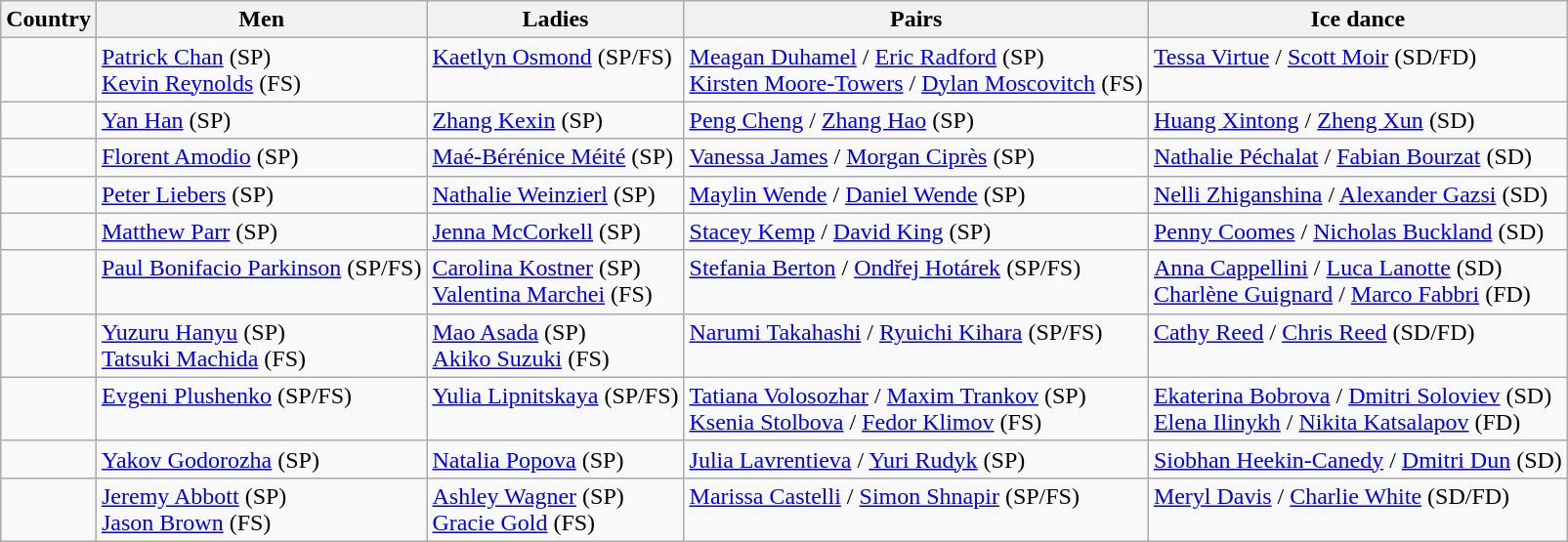<table class="wikitable">
<tr>
<th>Country</th>
<th>Men</th>
<th>Ladies</th>
<th>Pairs</th>
<th>Ice dance</th>
</tr>
<tr Valign="Top">
<td></td>
<td><a href='#'>Patrick Chan</a> (SP)<br><a href='#'>Kevin Reynolds</a> (FS)</td>
<td><a href='#'>Kaetlyn Osmond</a> (SP/FS)</td>
<td><a href='#'>Meagan Duhamel</a> / <a href='#'>Eric Radford</a> (SP)<br><a href='#'>Kirsten Moore-Towers</a> / <a href='#'>Dylan Moscovitch</a> (FS)</td>
<td><a href='#'>Tessa Virtue</a> / <a href='#'>Scott Moir</a> (SD/FD)</td>
</tr>
<tr Valign="Top">
<td></td>
<td><a href='#'>Yan Han</a> (SP)</td>
<td><a href='#'>Zhang Kexin</a> (SP)</td>
<td><a href='#'>Peng Cheng</a> / <a href='#'>Zhang Hao</a> (SP)</td>
<td><a href='#'>Huang Xintong</a> / <a href='#'>Zheng Xun</a> (SD)</td>
</tr>
<tr Valign="Top">
<td></td>
<td><a href='#'>Florent Amodio</a> (SP)</td>
<td><a href='#'>Maé-Bérénice Méité</a> (SP)</td>
<td><a href='#'>Vanessa James</a> / <a href='#'>Morgan Ciprès</a> (SP)</td>
<td><a href='#'>Nathalie Péchalat</a> / <a href='#'>Fabian Bourzat</a> (SD)</td>
</tr>
<tr Valign="Top">
<td></td>
<td><a href='#'>Peter Liebers</a> (SP)</td>
<td><a href='#'>Nathalie Weinzierl</a> (SP)</td>
<td><a href='#'>Maylin Wende</a> / <a href='#'>Daniel Wende</a> (SP)</td>
<td><a href='#'>Nelli Zhiganshina</a> / <a href='#'>Alexander Gazsi</a> (SD)</td>
</tr>
<tr Valign="Top">
<td></td>
<td><a href='#'>Matthew Parr</a> (SP)</td>
<td><a href='#'>Jenna McCorkell</a> (SP)</td>
<td><a href='#'>Stacey Kemp</a> / <a href='#'>David King</a> (SP)</td>
<td><a href='#'>Penny Coomes</a> / <a href='#'>Nicholas Buckland</a> (SD)</td>
</tr>
<tr Valign="Top">
<td></td>
<td><a href='#'>Paul Bonifacio Parkinson</a> (SP/FS)</td>
<td><a href='#'>Carolina Kostner</a> (SP)<br><a href='#'>Valentina Marchei</a> (FS)</td>
<td><a href='#'>Stefania Berton</a> / <a href='#'>Ondřej Hotárek</a> (SP/FS)</td>
<td><a href='#'>Anna Cappellini</a> / <a href='#'>Luca Lanotte</a> (SD)<br><a href='#'>Charlène Guignard</a> / <a href='#'>Marco Fabbri</a> (FD)</td>
</tr>
<tr Valign="Top">
<td></td>
<td><a href='#'>Yuzuru Hanyu</a> (SP)<br><a href='#'>Tatsuki Machida</a> (FS)</td>
<td><a href='#'>Mao Asada</a> (SP)<br><a href='#'>Akiko Suzuki</a> (FS)</td>
<td><a href='#'>Narumi Takahashi</a> / <a href='#'>Ryuichi Kihara</a> (SP/FS)</td>
<td><a href='#'>Cathy Reed</a> / <a href='#'>Chris Reed</a> (SD/FD)</td>
</tr>
<tr Valign="Top">
<td></td>
<td><a href='#'>Evgeni Plushenko</a> (SP/FS)</td>
<td><a href='#'>Yulia Lipnitskaya</a> (SP/FS)</td>
<td><a href='#'>Tatiana Volosozhar</a> / <a href='#'>Maxim Trankov</a> (SP)<br><a href='#'>Ksenia Stolbova</a> / <a href='#'>Fedor Klimov</a> (FS)</td>
<td><a href='#'>Ekaterina Bobrova</a> / <a href='#'>Dmitri Soloviev</a> (SD)<br><a href='#'>Elena Ilinykh</a> / <a href='#'>Nikita Katsalapov</a> (FD)</td>
</tr>
<tr Valign="Top">
<td></td>
<td><a href='#'>Yakov Godorozha</a> (SP)</td>
<td><a href='#'>Natalia Popova</a> (SP)</td>
<td><a href='#'>Julia Lavrentieva</a> / <a href='#'>Yuri Rudyk</a> (SP)</td>
<td><a href='#'>Siobhan Heekin-Canedy</a> / <a href='#'>Dmitri Dun</a> (SD)</td>
</tr>
<tr Valign="Top">
<td></td>
<td><a href='#'>Jeremy Abbott</a> (SP)<br><a href='#'>Jason Brown</a> (FS)</td>
<td><a href='#'>Ashley Wagner</a> (SP)<br><a href='#'>Gracie Gold</a> (FS)</td>
<td><a href='#'>Marissa Castelli</a> / <a href='#'>Simon Shnapir</a> (SP/FS)</td>
<td><a href='#'>Meryl Davis</a> / <a href='#'>Charlie White</a> (SD/FD)</td>
</tr>
</table>
